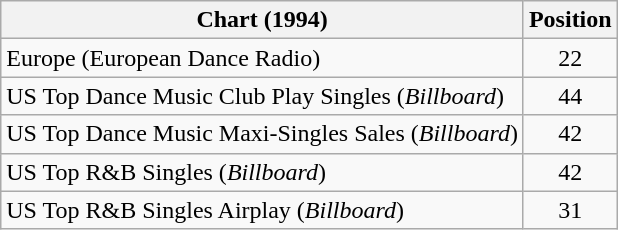<table class="wikitable sortable">
<tr>
<th>Chart (1994)</th>
<th>Position</th>
</tr>
<tr>
<td>Europe (European Dance Radio)</td>
<td align="center">22</td>
</tr>
<tr>
<td>US Top Dance Music Club Play Singles (<em>Billboard</em>)</td>
<td align="center">44</td>
</tr>
<tr>
<td>US Top Dance Music Maxi-Singles Sales (<em>Billboard</em>)</td>
<td align="center">42</td>
</tr>
<tr>
<td>US Top R&B Singles (<em>Billboard</em>)</td>
<td align="center">42</td>
</tr>
<tr>
<td>US Top R&B Singles Airplay (<em>Billboard</em>)</td>
<td align="center">31</td>
</tr>
</table>
